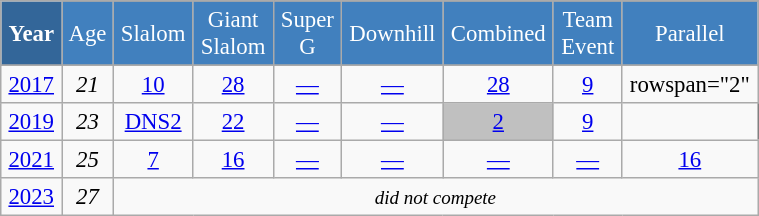<table class="wikitable" style="font-size:95%; text-align:center; border:grey solid 1px; border-collapse:collapse;" width="40%">
<tr style="background-color:#369; color:white;">
<td rowspan="2" colspan="1" width="5%"><strong>Year</strong></td>
</tr>
<tr style="background-color:#4180be; color:white;">
<td width="3%">Age</td>
<td width="5%">Slalom</td>
<td width="5%">Giant<br>Slalom</td>
<td width="5%">Super G</td>
<td width="5%">Downhill</td>
<td width="5%">Combined</td>
<td width="5%">Team Event</td>
<td width="5%">Parallel</td>
</tr>
<tr style="background-color:#8CB2D8; color:white;">
</tr>
<tr>
<td><a href='#'>2017</a></td>
<td><em>21</em></td>
<td><a href='#'>10</a></td>
<td><a href='#'>28</a></td>
<td><a href='#'>—</a></td>
<td><a href='#'>—</a></td>
<td><a href='#'>28</a></td>
<td><a href='#'>9</a></td>
<td>rowspan="2" </td>
</tr>
<tr>
<td><a href='#'>2019</a></td>
<td><em>23</em></td>
<td><a href='#'>DNS2</a></td>
<td><a href='#'>22</a></td>
<td><a href='#'>—</a></td>
<td><a href='#'>—</a></td>
<td bgcolor=silver><a href='#'>2</a></td>
<td><a href='#'>9</a></td>
</tr>
<tr>
<td><a href='#'>2021</a></td>
<td><em>25</em></td>
<td><a href='#'>7</a></td>
<td><a href='#'>16</a></td>
<td><a href='#'>—</a></td>
<td><a href='#'>—</a></td>
<td><a href='#'>—</a></td>
<td><a href='#'>—</a></td>
<td><a href='#'>16</a></td>
</tr>
<tr>
<td><a href='#'>2023</a></td>
<td><em>27</em></td>
<td colspan=7><em><small>did not compete</small></em></td>
</tr>
</table>
